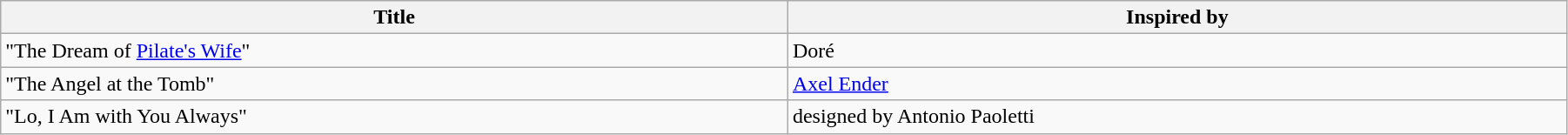<table class="wikitable" style="margin-top:1px; width:95%;">
<tr>
<th>Title</th>
<th>Inspired by</th>
</tr>
<tr>
<td>"The Dream of <a href='#'>Pilate's Wife</a>"</td>
<td>Doré</td>
</tr>
<tr>
<td>"The Angel at the Tomb"</td>
<td><a href='#'>Axel Ender</a></td>
</tr>
<tr>
<td>"Lo, I Am with You Always"</td>
<td>designed by Antonio Paoletti</td>
</tr>
</table>
